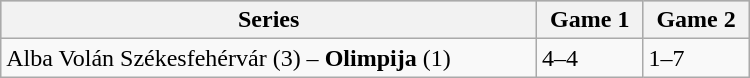<table class="wikitable" width="500px">
<tr style="background-color:#c0c0c0;">
<th>Series</th>
<th>Game 1</th>
<th>Game 2</th>
</tr>
<tr>
<td>Alba Volán Székesfehérvár (3) – <strong>Olimpija</strong> (1)</td>
<td>4–4</td>
<td>1–7</td>
</tr>
</table>
